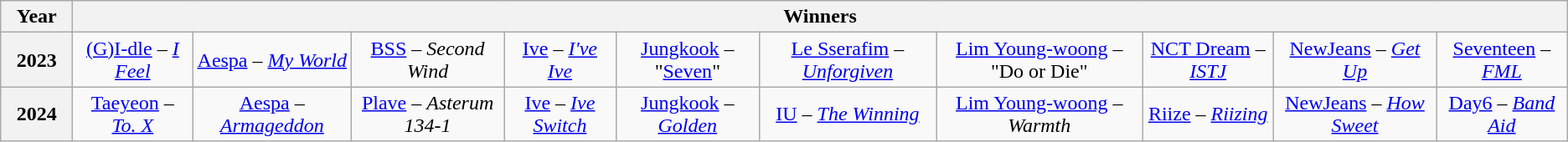<table class="wikitable plainrowheaders" style="text-align: center">
<tr>
<th scope="col" width="50">Year</th>
<th scope="col" colspan="10">Winners</th>
</tr>
<tr>
<th scope="row" style="text-align:center;">2023</th>
<td><a href='#'>(G)I-dle</a> – <em><a href='#'>I Feel</a></em></td>
<td><a href='#'>Aespa</a> – <em><a href='#'>My World</a></em></td>
<td><a href='#'>BSS</a> – <em>Second Wind</em></td>
<td><a href='#'>Ive</a> – <em><a href='#'>I've Ive</a></em></td>
<td><a href='#'>Jungkook</a> – "<a href='#'>Seven</a>"  </td>
<td><a href='#'>Le Sserafim</a> – <em><a href='#'>Unforgiven</a></em></td>
<td><a href='#'>Lim Young-woong</a> – "Do or Die"</td>
<td><a href='#'>NCT Dream</a> – <em><a href='#'>ISTJ</a></em></td>
<td><a href='#'>NewJeans</a> – <em><a href='#'>Get Up</a></em></td>
<td><a href='#'>Seventeen</a> – <em><a href='#'>FML</a></em></td>
</tr>
<tr>
<th scope="row" style="text-align:center;">2024</th>
<td><a href='#'>Taeyeon</a> – <em><a href='#'>To. X</a></em></td>
<td><a href='#'>Aespa</a> – <em><a href='#'>Armageddon</a></em></td>
<td><a href='#'>Plave</a> – <em>Asterum 134-1</em></td>
<td><a href='#'>Ive</a> – <em><a href='#'>Ive Switch</a></em></td>
<td><a href='#'>Jungkook</a> – <em><a href='#'>Golden</a></em></td>
<td><a href='#'>IU</a> – <em><a href='#'>The Winning</a></em></td>
<td><a href='#'>Lim Young-woong</a> – <em>Warmth</em></td>
<td><a href='#'>Riize</a> – <em><a href='#'>Riizing</a></em></td>
<td><a href='#'>NewJeans</a> – <em><a href='#'>How Sweet</a></em></td>
<td><a href='#'>Day6</a> – <em><a href='#'>Band Aid</a></em></td>
</tr>
</table>
